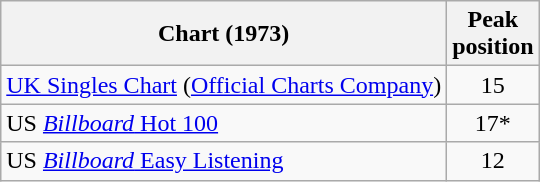<table class="wikitable sortable">
<tr>
<th>Chart (1973)</th>
<th>Peak<br>position</th>
</tr>
<tr>
<td><a href='#'>UK Singles Chart</a> (<a href='#'>Official Charts Company</a>)</td>
<td style="text-align:center;">15</td>
</tr>
<tr>
<td>US <a href='#'><em>Billboard</em> Hot 100</a></td>
<td style="text-align:center;">17*</td>
</tr>
<tr>
<td>US <a href='#'><em>Billboard</em> Easy Listening</a></td>
<td style="text-align:center;">12</td>
</tr>
</table>
